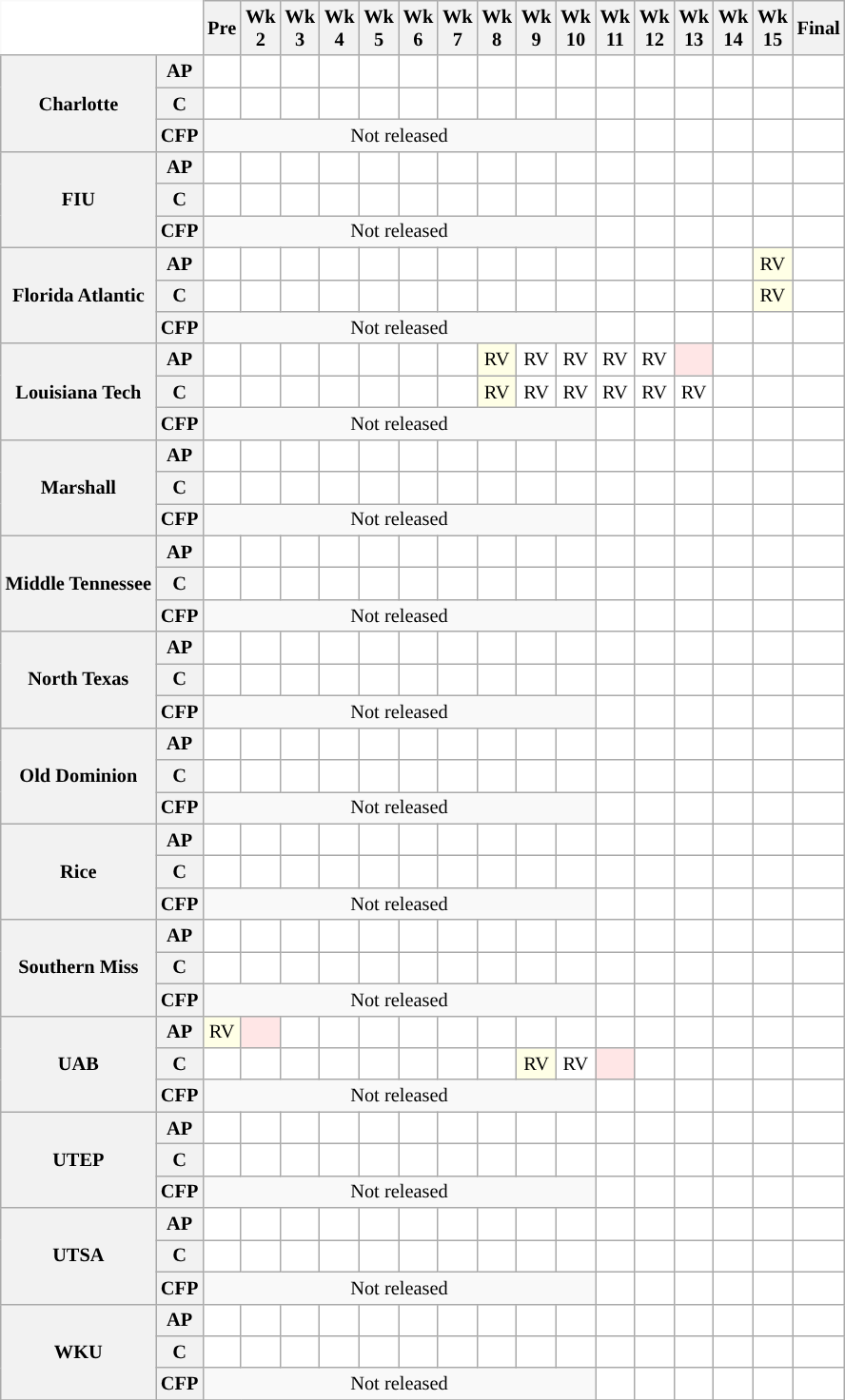<table class="wikitable" style="white-space:nowrap;font-size:85%;">
<tr>
<th colspan=2 style="background:white; border-top-style:hidden; border-left-style:hidden;"> </th>
<th>Pre</th>
<th>Wk<br>2</th>
<th>Wk<br>3</th>
<th>Wk<br>4</th>
<th>Wk<br>5</th>
<th>Wk<br>6</th>
<th>Wk<br>7</th>
<th>Wk<br>8</th>
<th>Wk<br>9</th>
<th>Wk<br>10</th>
<th>Wk<br>11</th>
<th>Wk<br>12</th>
<th>Wk<br>13</th>
<th>Wk<br>14</th>
<th>Wk<br>15</th>
<th>Final</th>
</tr>
<tr style="text-align:center;">
<th rowspan="3">Charlotte</th>
<th>AP</th>
<td style="background:#FFF;"></td>
<td style="background:#FFF;"></td>
<td style="background:#FFF;"></td>
<td style="background:#FFF;"></td>
<td style="background:#FFF;"></td>
<td style="background:#FFF;"></td>
<td style="background:#FFF;"></td>
<td style="background:#FFF;"></td>
<td style="background:#FFF;"></td>
<td style="background:#FFF;"></td>
<td style="background:#FFF;"></td>
<td style="background:#FFF;"></td>
<td style="background:#FFF;"></td>
<td style="background:#FFF;"></td>
<td style="background:#FFF;"></td>
<td style="background:#FFF;"></td>
</tr>
<tr style="text-align:center;">
<th>C</th>
<td style="background:#FFF;"></td>
<td style="background:#FFF;"></td>
<td style="background:#FFF;"></td>
<td style="background:#FFF;"></td>
<td style="background:#FFF;"></td>
<td style="background:#FFF;"></td>
<td style="background:#FFF;"></td>
<td style="background:#FFF;"></td>
<td style="background:#FFF;"></td>
<td style="background:#FFF;"></td>
<td style="background:#FFF;"></td>
<td style="background:#FFF;"></td>
<td style="background:#FFF;"></td>
<td style="background:#FFF;"></td>
<td style="background:#FFF;"></td>
<td style="background:#FFF;"></td>
</tr>
<tr style="text-align:center;">
<th>CFP</th>
<td colspan="10" style="text-align:center;">Not released</td>
<td style="background:#FFF;"></td>
<td style="background:#FFF;"></td>
<td style="background:#FFF;"></td>
<td style="background:#FFF;"></td>
<td style="background:#FFF;"></td>
<td style="background:#FFF;"></td>
</tr>
<tr style="text-align:center;">
<th rowspan="3">FIU</th>
<th>AP</th>
<td style="background:#FFF;"></td>
<td style="background:#FFF;"></td>
<td style="background:#FFF;"></td>
<td style="background:#FFF;"></td>
<td style="background:#FFF;"></td>
<td style="background:#FFF;"></td>
<td style="background:#FFF;"></td>
<td style="background:#FFF;"></td>
<td style="background:#FFF;"></td>
<td style="background:#FFF;"></td>
<td style="background:#FFF;"></td>
<td style="background:#FFF;"></td>
<td style="background:#FFF;"></td>
<td style="background:#FFF;"></td>
<td style="background:#FFF;"></td>
<td style="background:#FFF;"></td>
</tr>
<tr style="text-align:center;">
<th>C</th>
<td style="background:#FFF;"></td>
<td style="background:#FFF;"></td>
<td style="background:#FFF;"></td>
<td style="background:#FFF;"></td>
<td style="background:#FFF;"></td>
<td style="background:#FFF;"></td>
<td style="background:#FFF;"></td>
<td style="background:#FFF;"></td>
<td style="background:#FFF;"></td>
<td style="background:#FFF;"></td>
<td style="background:#FFF;"></td>
<td style="background:#FFF;"></td>
<td style="background:#FFF;"></td>
<td style="background:#FFF;"></td>
<td style="background:#FFF;"></td>
<td style="background:#FFF;"></td>
</tr>
<tr style="text-align:center;">
<th>CFP</th>
<td colspan="10" style="text-align:center;">Not released</td>
<td style="background:#FFF;"></td>
<td style="background:#FFF;"></td>
<td style="background:#FFF;"></td>
<td style="background:#FFF;"></td>
<td style="background:#FFF;"></td>
<td style="background:#FFF;"></td>
</tr>
<tr style="text-align:center;">
<th rowspan="3">Florida Atlantic</th>
<th>AP</th>
<td style="background:#FFF;"></td>
<td style="background:#FFF;"></td>
<td style="background:#FFF;"></td>
<td style="background:#FFF;"></td>
<td style="background:#FFF;"></td>
<td style="background:#FFF;"></td>
<td style="background:#FFF;"></td>
<td style="background:#FFF;"></td>
<td style="background:#FFF;"></td>
<td style="background:#FFF;"></td>
<td style="background:#FFF;"></td>
<td style="background:#FFF;"></td>
<td style="background:#FFF;"></td>
<td style="background:#FFF;"></td>
<td style="background:#ffffe6;">RV</td>
<td style="background:#FFF;"></td>
</tr>
<tr style="text-align:center;">
<th>C</th>
<td style="background:#FFF;"></td>
<td style="background:#FFF;"></td>
<td style="background:#FFF;"></td>
<td style="background:#FFF;"></td>
<td style="background:#FFF;"></td>
<td style="background:#FFF;"></td>
<td style="background:#FFF;"></td>
<td style="background:#FFF;"></td>
<td style="background:#FFF;"></td>
<td style="background:#FFF;"></td>
<td style="background:#FFF;"></td>
<td style="background:#FFF;"></td>
<td style="background:#FFF;"></td>
<td style="background:#FFF;"></td>
<td style="background:#ffffe6;">RV</td>
<td style="background:#FFF;"></td>
</tr>
<tr style="text-align:center;">
<th>CFP</th>
<td colspan="10" style="text-align:center;">Not released</td>
<td style="background:#FFF;"></td>
<td style="background:#FFF;"></td>
<td style="background:#FFF;"></td>
<td style="background:#FFF;"></td>
<td style="background:#FFF;"></td>
<td style="background:#FFF;"></td>
</tr>
<tr style="text-align:center;">
<th rowspan="3">Louisiana Tech</th>
<th>AP</th>
<td style="background:#FFF;"></td>
<td style="background:#FFF;"></td>
<td style="background:#FFF;"></td>
<td style="background:#FFF;"></td>
<td style="background:#FFF;"></td>
<td style="background:#FFF;"></td>
<td style="background:#FFF;"></td>
<td style="background:#ffffe6;">RV</td>
<td style="background:#FFF;">RV</td>
<td style="background:#FFF;">RV</td>
<td style="background:#FFF;">RV</td>
<td style="background:#FFF;">RV</td>
<td style="background:#ffe6e6;"></td>
<td style="background:#FFF;"></td>
<td style="background:#FFF;"></td>
<td style="background:#FFF;"></td>
</tr>
<tr style="text-align:center;">
<th>C</th>
<td style="background:#FFF;"></td>
<td style="background:#FFF;"></td>
<td style="background:#FFF;"></td>
<td style="background:#FFF;"></td>
<td style="background:#FFF;"></td>
<td style="background:#FFF;"></td>
<td style="background:#FFF;"></td>
<td style="background:#ffffe6;">RV</td>
<td style="background:#FFF;">RV</td>
<td style="background:#FFF;">RV</td>
<td style="background:#FFF;">RV</td>
<td style="background:#FFF;">RV</td>
<td style="background:#FFF;">RV</td>
<td style="background:#fff;"></td>
<td style="background:#FFF;"></td>
<td style="background:#FFF;"></td>
</tr>
<tr style="text-align:center;">
<th>CFP</th>
<td colspan="10" style="text-align:center;">Not released</td>
<td style="background:#FFF;"></td>
<td style="background:#FFF;"></td>
<td style="background:#FFF;"></td>
<td style="background:#FFF;"></td>
<td style="background:#FFF;"></td>
<td style="background:#FFF;"></td>
</tr>
<tr style="text-align:center;">
<th rowspan="3">Marshall</th>
<th>AP</th>
<td style="background:#FFF;"></td>
<td style="background:#FFF;"></td>
<td style="background:#FFF;"></td>
<td style="background:#FFF;"></td>
<td style="background:#FFF;"></td>
<td style="background:#FFF;"></td>
<td style="background:#FFF;"></td>
<td style="background:#FFF;"></td>
<td style="background:#FFF;"></td>
<td style="background:#FFF;"></td>
<td style="background:#FFF;"></td>
<td style="background:#FFF;"></td>
<td style="background:#FFF;"></td>
<td style="background:#FFF;"></td>
<td style="background:#FFF;"></td>
<td style="background:#FFF;"></td>
</tr>
<tr style="text-align:center;">
<th>C</th>
<td style="background:#FFF;"></td>
<td style="background:#FFF;"></td>
<td style="background:#FFF;"></td>
<td style="background:#FFF;"></td>
<td style="background:#FFF;"></td>
<td style="background:#FFF;"></td>
<td style="background:#FFF;"></td>
<td style="background:#FFF;"></td>
<td style="background:#FFF;"></td>
<td style="background:#FFF;"></td>
<td style="background:#FFF;"></td>
<td style="background:#FFF;"></td>
<td style="background:#FFF;"></td>
<td style="background:#FFF;"></td>
<td style="background:#FFF;"></td>
<td style="background:#FFF;"></td>
</tr>
<tr style="text-align:center;">
<th>CFP</th>
<td colspan="10" style="text-align:center;">Not released</td>
<td style="background:#FFF;"></td>
<td style="background:#FFF;"></td>
<td style="background:#FFF;"></td>
<td style="background:#FFF;"></td>
<td style="background:#FFF;"></td>
<td style="background:#FFF;"></td>
</tr>
<tr style="text-align:center;">
<th rowspan="3">Middle Tennessee</th>
<th>AP</th>
<td style="background:#FFF;"></td>
<td style="background:#FFF;"></td>
<td style="background:#FFF;"></td>
<td style="background:#FFF;"></td>
<td style="background:#FFF;"></td>
<td style="background:#FFF;"></td>
<td style="background:#FFF;"></td>
<td style="background:#FFF;"></td>
<td style="background:#FFF;"></td>
<td style="background:#FFF;"></td>
<td style="background:#FFF;"></td>
<td style="background:#FFF;"></td>
<td style="background:#FFF;"></td>
<td style="background:#FFF;"></td>
<td style="background:#FFF;"></td>
<td style="background:#FFF;"></td>
</tr>
<tr style="text-align:center;">
<th>C</th>
<td style="background:#FFF;"></td>
<td style="background:#FFF;"></td>
<td style="background:#FFF;"></td>
<td style="background:#FFF;"></td>
<td style="background:#FFF;"></td>
<td style="background:#FFF;"></td>
<td style="background:#FFF;"></td>
<td style="background:#FFF;"></td>
<td style="background:#FFF;"></td>
<td style="background:#FFF;"></td>
<td style="background:#FFF;"></td>
<td style="background:#FFF;"></td>
<td style="background:#FFF;"></td>
<td style="background:#FFF;"></td>
<td style="background:#FFF;"></td>
<td style="background:#FFF;"></td>
</tr>
<tr style="text-align:center;">
<th>CFP</th>
<td colspan="10" style="text-align:center;">Not released</td>
<td style="background:#FFF;"></td>
<td style="background:#FFF;"></td>
<td style="background:#FFF;"></td>
<td style="background:#FFF;"></td>
<td style="background:#FFF;"></td>
<td style="background:#FFF;"></td>
</tr>
<tr style="text-align:center;">
<th rowspan="3">North Texas</th>
<th>AP</th>
<td style="background:#FFF;"></td>
<td style="background:#FFF;"></td>
<td style="background:#FFF;"></td>
<td style="background:#FFF;"></td>
<td style="background:#FFF;"></td>
<td style="background:#FFF;"></td>
<td style="background:#FFF;"></td>
<td style="background:#FFF;"></td>
<td style="background:#FFF;"></td>
<td style="background:#FFF;"></td>
<td style="background:#FFF;"></td>
<td style="background:#FFF;"></td>
<td style="background:#FFF;"></td>
<td style="background:#FFF;"></td>
<td style="background:#FFF;"></td>
<td style="background:#FFF;"></td>
</tr>
<tr style="text-align:center;">
<th>C</th>
<td style="background:#FFF;"></td>
<td style="background:#FFF;"></td>
<td style="background:#FFF;"></td>
<td style="background:#FFF;"></td>
<td style="background:#FFF;"></td>
<td style="background:#FFF;"></td>
<td style="background:#FFF;"></td>
<td style="background:#FFF;"></td>
<td style="background:#FFF;"></td>
<td style="background:#FFF;"></td>
<td style="background:#FFF;"></td>
<td style="background:#FFF;"></td>
<td style="background:#FFF;"></td>
<td style="background:#FFF;"></td>
<td style="background:#FFF;"></td>
<td style="background:#FFF;"></td>
</tr>
<tr style="text-align:center;">
<th>CFP</th>
<td colspan="10" style="text-align:center;">Not released</td>
<td style="background:#FFF;"></td>
<td style="background:#FFF;"></td>
<td style="background:#FFF;"></td>
<td style="background:#FFF;"></td>
<td style="background:#FFF;"></td>
<td style="background:#FFF;"></td>
</tr>
<tr style="text-align:center;">
<th rowspan="3">Old Dominion</th>
<th>AP</th>
<td style="background:#FFF;"></td>
<td style="background:#FFF;"></td>
<td style="background:#FFF;"></td>
<td style="background:#FFF;"></td>
<td style="background:#FFF;"></td>
<td style="background:#FFF;"></td>
<td style="background:#FFF;"></td>
<td style="background:#FFF;"></td>
<td style="background:#FFF;"></td>
<td style="background:#FFF;"></td>
<td style="background:#FFF;"></td>
<td style="background:#FFF;"></td>
<td style="background:#FFF;"></td>
<td style="background:#FFF;"></td>
<td style="background:#FFF;"></td>
<td style="background:#FFF;"></td>
</tr>
<tr style="text-align:center;">
<th>C</th>
<td style="background:#FFF;"></td>
<td style="background:#FFF;"></td>
<td style="background:#FFF;"></td>
<td style="background:#FFF;"></td>
<td style="background:#FFF;"></td>
<td style="background:#FFF;"></td>
<td style="background:#FFF;"></td>
<td style="background:#FFF;"></td>
<td style="background:#FFF;"></td>
<td style="background:#FFF;"></td>
<td style="background:#FFF;"></td>
<td style="background:#FFF;"></td>
<td style="background:#FFF;"></td>
<td style="background:#FFF;"></td>
<td style="background:#FFF;"></td>
<td style="background:#FFF;"></td>
</tr>
<tr style="text-align:center;">
<th>CFP</th>
<td colspan="10" style="text-align:center;">Not released</td>
<td style="background:#FFF;"></td>
<td style="background:#FFF;"></td>
<td style="background:#FFF;"></td>
<td style="background:#FFF;"></td>
<td style="background:#FFF;"></td>
<td style="background:#FFF;"></td>
</tr>
<tr style="text-align:center;">
<th rowspan="3">Rice</th>
<th>AP</th>
<td style="background:#FFF;"></td>
<td style="background:#FFF;"></td>
<td style="background:#FFF;"></td>
<td style="background:#FFF;"></td>
<td style="background:#FFF;"></td>
<td style="background:#FFF;"></td>
<td style="background:#FFF;"></td>
<td style="background:#FFF;"></td>
<td style="background:#FFF;"></td>
<td style="background:#FFF;"></td>
<td style="background:#FFF;"></td>
<td style="background:#FFF;"></td>
<td style="background:#FFF;"></td>
<td style="background:#FFF;"></td>
<td style="background:#FFF;"></td>
<td style="background:#FFF;"></td>
</tr>
<tr style="text-align:center;">
<th>C</th>
<td style="background:#FFF;"></td>
<td style="background:#FFF;"></td>
<td style="background:#FFF;"></td>
<td style="background:#FFF;"></td>
<td style="background:#FFF;"></td>
<td style="background:#FFF;"></td>
<td style="background:#FFF;"></td>
<td style="background:#FFF;"></td>
<td style="background:#FFF;"></td>
<td style="background:#FFF;"></td>
<td style="background:#FFF;"></td>
<td style="background:#FFF;"></td>
<td style="background:#FFF;"></td>
<td style="background:#FFF;"></td>
<td style="background:#FFF;"></td>
<td style="background:#FFF;"></td>
</tr>
<tr style="text-align:center;">
<th>CFP</th>
<td colspan="10" style="text-align:center;">Not released</td>
<td style="background:#FFF;"></td>
<td style="background:#FFF;"></td>
<td style="background:#FFF;"></td>
<td style="background:#FFF;"></td>
<td style="background:#FFF;"></td>
<td style="background:#FFF;"></td>
</tr>
<tr style="text-align:center;">
<th rowspan="3">Southern Miss</th>
<th>AP</th>
<td style="background:#FFF;"></td>
<td style="background:#FFF;"></td>
<td style="background:#FFF;"></td>
<td style="background:#FFF;"></td>
<td style="background:#FFF;"></td>
<td style="background:#FFF;"></td>
<td style="background:#FFF;"></td>
<td style="background:#FFF;"></td>
<td style="background:#FFF;"></td>
<td style="background:#FFF;"></td>
<td style="background:#FFF;"></td>
<td style="background:#FFF;"></td>
<td style="background:#FFF;"></td>
<td style="background:#FFF;"></td>
<td style="background:#FFF;"></td>
<td style="background:#FFF;"></td>
</tr>
<tr style="text-align:center;">
<th>C</th>
<td style="background:#FFF;"></td>
<td style="background:#FFF;"></td>
<td style="background:#FFF;"></td>
<td style="background:#FFF;"></td>
<td style="background:#FFF;"></td>
<td style="background:#FFF;"></td>
<td style="background:#FFF;"></td>
<td style="background:#FFF;"></td>
<td style="background:#FFF;"></td>
<td style="background:#FFF;"></td>
<td style="background:#FFF;"></td>
<td style="background:#FFF;"></td>
<td style="background:#FFF;"></td>
<td style="background:#FFF;"></td>
<td style="background:#FFF;"></td>
<td style="background:#FFF;"></td>
</tr>
<tr style="text-align:center;">
<th>CFP</th>
<td colspan="10" style="text-align:center;">Not released</td>
<td style="background:#FFF;"></td>
<td style="background:#FFF;"></td>
<td style="background:#FFF;"></td>
<td style="background:#FFF;"></td>
<td style="background:#FFF;"></td>
<td style="background:#FFF;"></td>
</tr>
<tr style="text-align:center;">
<th rowspan="3">UAB</th>
<th>AP</th>
<td style="background:#ffffe6;">RV</td>
<td style="background:#ffe6e6;"></td>
<td style="background:#FFF;"></td>
<td style="background:#FFF;"></td>
<td style="background:#FFF;"></td>
<td style="background:#FFF;"></td>
<td style="background:#FFF;"></td>
<td style="background:#FFF;"></td>
<td style="background:#FFF;"></td>
<td style="background:#FFF;"></td>
<td style="background:#FFF;"></td>
<td style="background:#FFF;"></td>
<td style="background:#FFF;"></td>
<td style="background:#FFF;"></td>
<td style="background:#FFF;"></td>
<td style="background:#FFF;"></td>
</tr>
<tr style="text-align:center;">
<th>C</th>
<td style="background:#FFF;"></td>
<td style="background:#FFF;"></td>
<td style="background:#FFF;"></td>
<td style="background:#FFF;"></td>
<td style="background:#FFF;"></td>
<td style="background:#FFF;"></td>
<td style="background:#FFF;"></td>
<td style="background:#FFF;"></td>
<td style="background:#ffffe6;">RV</td>
<td style="background:#FFF;">RV</td>
<td style="background:#ffe6e6;"></td>
<td style="background:#FFF;"></td>
<td style="background:#FFF;"></td>
<td style="background:#FFF;"></td>
<td style="background:#FFF;"></td>
<td style="background:#FFF;"></td>
</tr>
<tr style="text-align:center;">
<th>CFP</th>
<td colspan="10" style="text-align:center;">Not released</td>
<td style="background:#FFF;"></td>
<td style="background:#FFF;"></td>
<td style="background:#FFF;"></td>
<td style="background:#FFF;"></td>
<td style="background:#FFF;"></td>
<td style="background:#FFF;"></td>
</tr>
<tr style="text-align:center;">
<th rowspan="3">UTEP</th>
<th>AP</th>
<td style="background:#FFF;"></td>
<td style="background:#FFF;"></td>
<td style="background:#FFF;"></td>
<td style="background:#FFF;"></td>
<td style="background:#FFF;"></td>
<td style="background:#FFF;"></td>
<td style="background:#FFF;"></td>
<td style="background:#FFF;"></td>
<td style="background:#FFF;"></td>
<td style="background:#FFF;"></td>
<td style="background:#FFF;"></td>
<td style="background:#FFF;"></td>
<td style="background:#FFF;"></td>
<td style="background:#FFF;"></td>
<td style="background:#FFF;"></td>
<td style="background:#FFF;"></td>
</tr>
<tr style="text-align:center;">
<th>C</th>
<td style="background:#FFF;"></td>
<td style="background:#FFF;"></td>
<td style="background:#FFF;"></td>
<td style="background:#FFF;"></td>
<td style="background:#FFF;"></td>
<td style="background:#FFF;"></td>
<td style="background:#FFF;"></td>
<td style="background:#FFF;"></td>
<td style="background:#FFF;"></td>
<td style="background:#FFF;"></td>
<td style="background:#FFF;"></td>
<td style="background:#FFF;"></td>
<td style="background:#FFF;"></td>
<td style="background:#FFF;"></td>
<td style="background:#FFF;"></td>
<td style="background:#FFF;"></td>
</tr>
<tr style="text-align:center;">
<th>CFP</th>
<td colspan="10" style="text-align:center;">Not released</td>
<td style="background:#FFF;"></td>
<td style="background:#FFF;"></td>
<td style="background:#FFF;"></td>
<td style="background:#FFF;"></td>
<td style="background:#FFF;"></td>
<td style="background:#FFF;"></td>
</tr>
<tr style="text-align:center;">
<th rowspan="3">UTSA</th>
<th>AP</th>
<td style="background:#FFF;"></td>
<td style="background:#FFF;"></td>
<td style="background:#FFF;"></td>
<td style="background:#FFF;"></td>
<td style="background:#FFF;"></td>
<td style="background:#FFF;"></td>
<td style="background:#FFF;"></td>
<td style="background:#FFF;"></td>
<td style="background:#FFF;"></td>
<td style="background:#FFF;"></td>
<td style="background:#FFF;"></td>
<td style="background:#FFF;"></td>
<td style="background:#FFF;"></td>
<td style="background:#FFF;"></td>
<td style="background:#FFF;"></td>
<td style="background:#FFF;"></td>
</tr>
<tr style="text-align:center;">
<th>C</th>
<td style="background:#FFF;"></td>
<td style="background:#FFF;"></td>
<td style="background:#FFF;"></td>
<td style="background:#FFF;"></td>
<td style="background:#FFF;"></td>
<td style="background:#FFF;"></td>
<td style="background:#FFF;"></td>
<td style="background:#FFF;"></td>
<td style="background:#FFF;"></td>
<td style="background:#FFF;"></td>
<td style="background:#FFF;"></td>
<td style="background:#FFF;"></td>
<td style="background:#FFF;"></td>
<td style="background:#FFF;"></td>
<td style="background:#FFF;"></td>
<td style="background:#FFF;"></td>
</tr>
<tr style="text-align:center;">
<th>CFP</th>
<td colspan="10" style="text-align:center;">Not released</td>
<td style="background:#FFF;"></td>
<td style="background:#FFF;"></td>
<td style="background:#FFF;"></td>
<td style="background:#FFF;"></td>
<td style="background:#FFF;"></td>
<td style="background:#FFF;"></td>
</tr>
<tr style="text-align:center;">
<th rowspan="3">WKU</th>
<th>AP</th>
<td style="background:#FFF;"></td>
<td style="background:#FFF;"></td>
<td style="background:#FFF;"></td>
<td style="background:#FFF;"></td>
<td style="background:#FFF;"></td>
<td style="background:#FFF;"></td>
<td style="background:#FFF;"></td>
<td style="background:#FFF;"></td>
<td style="background:#FFF;"></td>
<td style="background:#FFF;"></td>
<td style="background:#FFF;"></td>
<td style="background:#FFF;"></td>
<td style="background:#FFF;"></td>
<td style="background:#FFF;"></td>
<td style="background:#FFF;"></td>
<td style="background:#FFF;"></td>
</tr>
<tr style="text-align:center;">
<th>C</th>
<td style="background:#FFF;"></td>
<td style="background:#FFF;"></td>
<td style="background:#FFF;"></td>
<td style="background:#FFF;"></td>
<td style="background:#FFF;"></td>
<td style="background:#FFF;"></td>
<td style="background:#FFF;"></td>
<td style="background:#FFF;"></td>
<td style="background:#FFF;"></td>
<td style="background:#FFF;"></td>
<td style="background:#FFF;"></td>
<td style="background:#FFF;"></td>
<td style="background:#FFF;"></td>
<td style="background:#FFF;"></td>
<td style="background:#FFF;"></td>
<td style="background:#FFF;"></td>
</tr>
<tr style="text-align:center;">
<th>CFP</th>
<td colspan="10" style="text-align:center;">Not released</td>
<td style="background:#FFF;"></td>
<td style="background:#FFF;"></td>
<td style="background:#FFF;"></td>
<td style="background:#FFF;"></td>
<td style="background:#FFF;"></td>
<td style="background:#FFF;"></td>
</tr>
<tr style="text-align:center;">
</tr>
</table>
